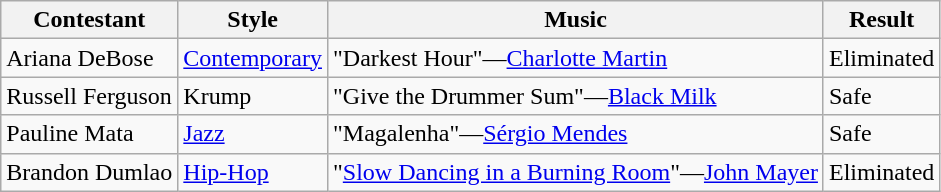<table class="wikitable">
<tr>
<th>Contestant</th>
<th>Style</th>
<th>Music</th>
<th>Result</th>
</tr>
<tr>
<td>Ariana DeBose</td>
<td><a href='#'>Contemporary</a></td>
<td>"Darkest Hour"—<a href='#'>Charlotte Martin</a></td>
<td>Eliminated</td>
</tr>
<tr>
<td>Russell Ferguson</td>
<td>Krump</td>
<td>"Give the Drummer Sum"—<a href='#'>Black Milk</a></td>
<td>Safe</td>
</tr>
<tr>
<td>Pauline Mata</td>
<td><a href='#'>Jazz</a></td>
<td>"Magalenha"—<a href='#'>Sérgio Mendes</a></td>
<td>Safe</td>
</tr>
<tr>
<td>Brandon Dumlao</td>
<td><a href='#'>Hip-Hop</a></td>
<td>"<a href='#'>Slow Dancing in a Burning Room</a>"—<a href='#'>John Mayer</a></td>
<td>Eliminated</td>
</tr>
</table>
